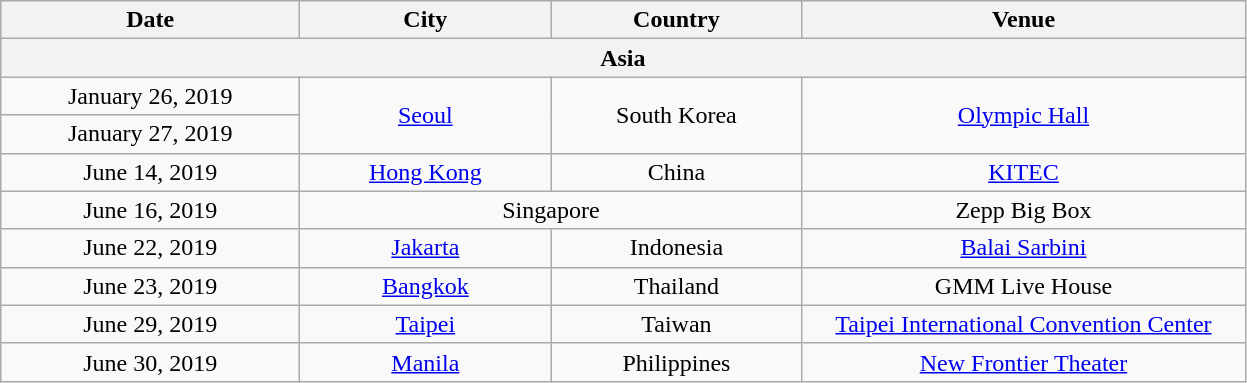<table class="wikitable plainrowheaders" style="text-align:center">
<tr>
<th scope="col" style="width:12em">Date</th>
<th scope="col" style="width:10em">City</th>
<th scope="col" style="width:10em">Country</th>
<th scope="col" style="width:18em">Venue</th>
</tr>
<tr>
<th colspan="4">Asia</th>
</tr>
<tr>
<td>January 26, 2019</td>
<td rowspan="2"><a href='#'>Seoul</a></td>
<td rowspan="2">South Korea</td>
<td rowspan="2"><a href='#'>Olympic Hall</a></td>
</tr>
<tr>
<td>January 27, 2019</td>
</tr>
<tr>
<td>June 14, 2019</td>
<td><a href='#'>Hong Kong</a></td>
<td>China</td>
<td><a href='#'>KITEC</a></td>
</tr>
<tr>
<td>June 16, 2019</td>
<td colspan="2">Singapore</td>
<td>Zepp Big Box</td>
</tr>
<tr>
<td>June 22, 2019</td>
<td><a href='#'>Jakarta</a></td>
<td>Indonesia</td>
<td><a href='#'>Balai Sarbini</a></td>
</tr>
<tr>
<td>June 23, 2019</td>
<td><a href='#'>Bangkok</a></td>
<td>Thailand</td>
<td>GMM Live House</td>
</tr>
<tr>
<td>June 29, 2019</td>
<td><a href='#'>Taipei</a></td>
<td>Taiwan</td>
<td><a href='#'>Taipei International Convention Center</a></td>
</tr>
<tr>
<td>June 30, 2019</td>
<td><a href='#'>Manila</a></td>
<td>Philippines</td>
<td><a href='#'>New Frontier Theater</a></td>
</tr>
</table>
